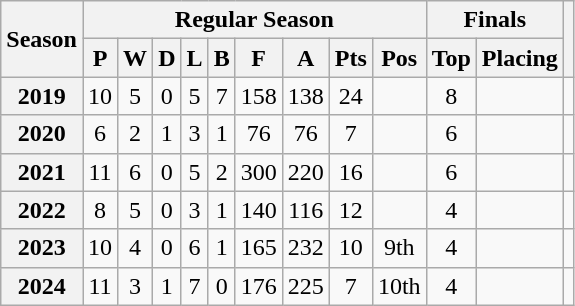<table class="wikitable" style="text-align: center">
<tr>
<th rowspan="2" scope="col">Season</th>
<th colspan="9" scope="col">Regular Season</th>
<th colspan="2" scope="col">Finals</th>
<th rowspan="2" scope="col"></th>
</tr>
<tr>
<th scope="col">P</th>
<th scope="col">W</th>
<th scope="col">D</th>
<th scope="col">L</th>
<th scope="col">B</th>
<th scope="col">F</th>
<th scope="col">A</th>
<th scope="col">Pts</th>
<th scope="col">Pos</th>
<th scope="col">Top</th>
<th scope="col">Placing</th>
</tr>
<tr>
<th scope="row">2019</th>
<td>10</td>
<td>5</td>
<td>0</td>
<td>5</td>
<td>7</td>
<td>158</td>
<td>138</td>
<td>24</td>
<td></td>
<td>8</td>
<td></td>
<td></td>
</tr>
<tr>
<th scope="row">2020</th>
<td>6</td>
<td>2</td>
<td>1</td>
<td>3</td>
<td>1</td>
<td>76</td>
<td>76</td>
<td>7</td>
<td></td>
<td>6</td>
<td></td>
<td></td>
</tr>
<tr>
<th scope="row">2021</th>
<td>11</td>
<td>6</td>
<td>0</td>
<td>5</td>
<td>2</td>
<td>300</td>
<td>220</td>
<td>16</td>
<td></td>
<td>6</td>
<td><em></em></td>
<td></td>
</tr>
<tr>
<th scope="row">2022</th>
<td>8</td>
<td>5</td>
<td>0</td>
<td>3</td>
<td>1</td>
<td>140</td>
<td>116</td>
<td>12</td>
<td></td>
<td>4</td>
<td></td>
<td></td>
</tr>
<tr>
<th scope="row">2023</th>
<td>10</td>
<td>4</td>
<td>0</td>
<td>6</td>
<td>1</td>
<td>165</td>
<td>232</td>
<td>10</td>
<td>9th</td>
<td>4</td>
<td></td>
<td></td>
</tr>
<tr>
<th scope="row">2024</th>
<td>11</td>
<td>3</td>
<td>1</td>
<td>7</td>
<td>0</td>
<td>176</td>
<td>225</td>
<td>7</td>
<td>10th</td>
<td>4</td>
<td></td>
<td></td>
</tr>
</table>
